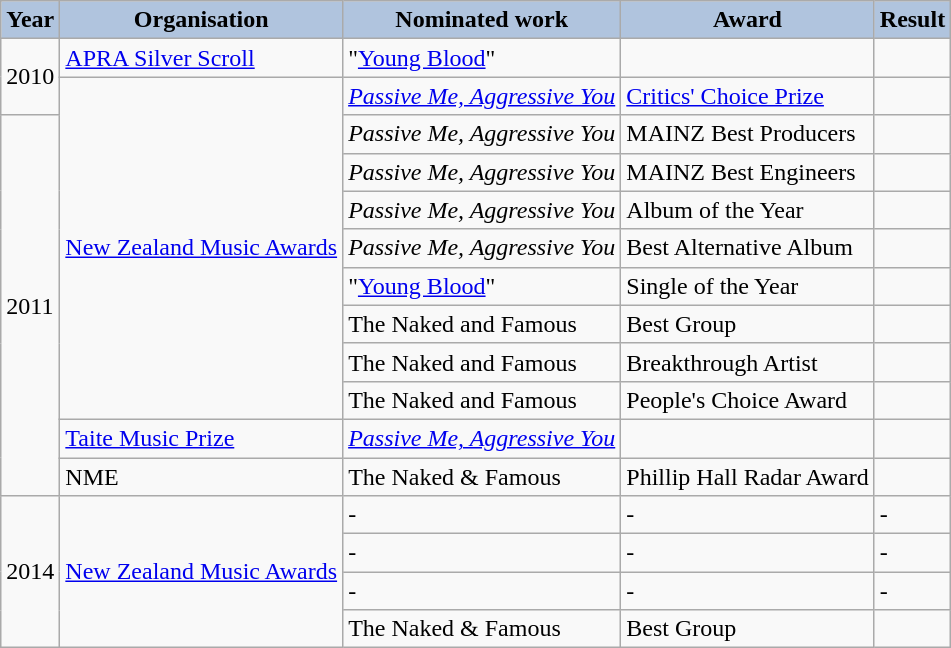<table class="wikitable">
<tr>
<th style="background:#B0C4DE;">Year</th>
<th style="background:#B0C4DE;">Organisation</th>
<th style="background:#B0C4DE;">Nominated work</th>
<th style="background:#B0C4DE;">Award</th>
<th style="background:#B0C4DE;">Result</th>
</tr>
<tr>
<td rowspan="2">2010</td>
<td><a href='#'>APRA Silver Scroll</a></td>
<td>"<a href='#'>Young Blood</a>"</td>
<td></td>
<td></td>
</tr>
<tr>
<td rowspan="9"><a href='#'>New Zealand Music Awards</a></td>
<td><em><a href='#'>Passive Me, Aggressive You</a></em></td>
<td><a href='#'>Critics' Choice Prize</a></td>
<td></td>
</tr>
<tr>
<td rowspan="10">2011</td>
<td><em>Passive Me, Aggressive You</em></td>
<td>MAINZ Best Producers</td>
<td></td>
</tr>
<tr>
<td><em>Passive Me, Aggressive You</em></td>
<td>MAINZ Best Engineers</td>
<td></td>
</tr>
<tr>
<td><em>Passive Me, Aggressive You</em></td>
<td>Album of the Year</td>
<td></td>
</tr>
<tr>
<td><em>Passive Me, Aggressive You</em></td>
<td>Best Alternative Album</td>
<td></td>
</tr>
<tr>
<td>"<a href='#'>Young Blood</a>"</td>
<td>Single of the Year</td>
<td></td>
</tr>
<tr>
<td>The Naked and Famous</td>
<td>Best Group</td>
<td></td>
</tr>
<tr>
<td>The Naked and Famous</td>
<td>Breakthrough Artist</td>
<td></td>
</tr>
<tr>
<td>The Naked and Famous</td>
<td>People's Choice Award</td>
<td></td>
</tr>
<tr>
<td><a href='#'>Taite Music Prize</a></td>
<td><em><a href='#'>Passive Me, Aggressive You</a></em></td>
<td></td>
<td></td>
</tr>
<tr>
<td>NME</td>
<td>The Naked & Famous</td>
<td>Phillip Hall Radar Award</td>
<td></td>
</tr>
<tr>
<td rowspan="4">2014</td>
<td rowspan="4"><a href='#'>New Zealand Music Awards</a></td>
<td>-</td>
<td>-</td>
<td>-</td>
</tr>
<tr>
<td>-</td>
<td>-</td>
<td>-</td>
</tr>
<tr>
<td>-</td>
<td>-</td>
<td>-</td>
</tr>
<tr>
<td>The Naked & Famous</td>
<td>Best Group</td>
<td></td>
</tr>
</table>
